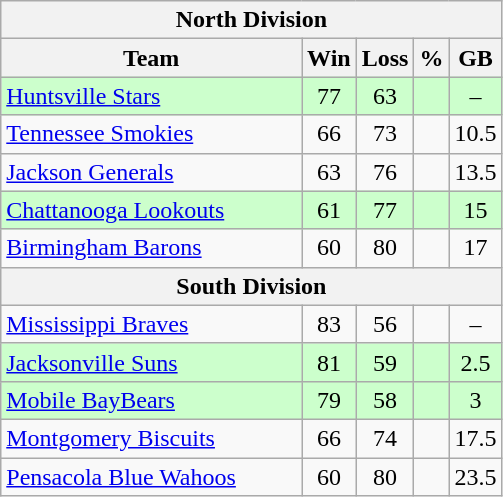<table class="wikitable">
<tr>
<th colspan="5">North Division</th>
</tr>
<tr>
<th width="60%">Team</th>
<th>Win</th>
<th>Loss</th>
<th>%</th>
<th>GB</th>
</tr>
<tr align=center bgcolor=ccffcc>
<td align=left><a href='#'>Huntsville Stars</a></td>
<td>77</td>
<td>63</td>
<td></td>
<td>–</td>
</tr>
<tr align=center>
<td align=left><a href='#'>Tennessee Smokies</a></td>
<td>66</td>
<td>73</td>
<td></td>
<td>10.5</td>
</tr>
<tr align=center>
<td align=left><a href='#'>Jackson Generals</a></td>
<td>63</td>
<td>76</td>
<td></td>
<td>13.5</td>
</tr>
<tr align=center bgcolor=ccffcc>
<td align=left><a href='#'>Chattanooga Lookouts</a></td>
<td>61</td>
<td>77</td>
<td></td>
<td>15</td>
</tr>
<tr align=center>
<td align=left><a href='#'>Birmingham Barons</a></td>
<td>60</td>
<td>80</td>
<td></td>
<td>17</td>
</tr>
<tr>
<th colspan="5">South Division</th>
</tr>
<tr align=center>
<td align=left><a href='#'>Mississippi Braves</a></td>
<td>83</td>
<td>56</td>
<td></td>
<td>–</td>
</tr>
<tr align=center bgcolor=ccffcc>
<td align=left><a href='#'>Jacksonville Suns</a></td>
<td>81</td>
<td>59</td>
<td></td>
<td>2.5</td>
</tr>
<tr align=center bgcolor=ccffcc>
<td align=left><a href='#'>Mobile BayBears</a></td>
<td>79</td>
<td>58</td>
<td></td>
<td>3</td>
</tr>
<tr align=center>
<td align=left><a href='#'>Montgomery Biscuits</a></td>
<td>66</td>
<td>74</td>
<td></td>
<td>17.5</td>
</tr>
<tr align=center>
<td align=left><a href='#'>Pensacola Blue Wahoos</a></td>
<td>60</td>
<td>80</td>
<td></td>
<td>23.5</td>
</tr>
</table>
